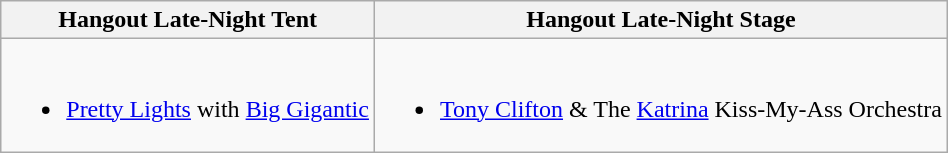<table class="wikitable">
<tr>
<th>Hangout Late-Night Tent</th>
<th>Hangout Late-Night Stage</th>
</tr>
<tr valign="top">
<td><br><ul><li><a href='#'>Pretty Lights</a> with <a href='#'>Big Gigantic</a></li></ul></td>
<td><br><ul><li><a href='#'>Tony Clifton</a> & The <a href='#'>Katrina</a> Kiss-My-Ass Orchestra</li></ul></td>
</tr>
</table>
